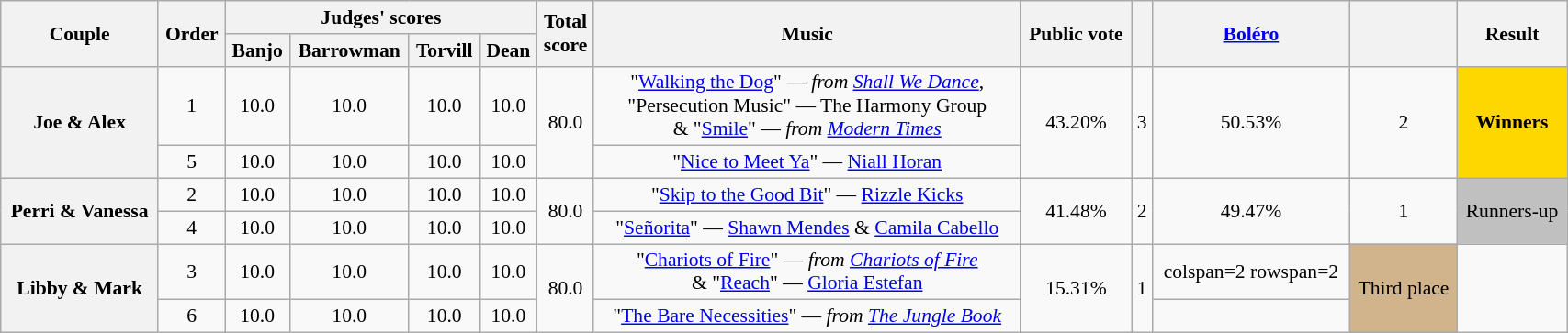<table class="wikitable sortable" style="text-align:center; font-size:90%; width:90%">
<tr>
<th scope="col" rowspan=2>Couple</th>
<th scope="col" rowspan=2>Order</th>
<th scope="col" colspan=4 class="unsortable">Judges' scores</th>
<th scope="col" rowspan=2 class="unsortable">Total<br>score</th>
<th scope="col" rowspan=2 class="unsortable">Music</th>
<th scope="col" rowspan=2 class="unsortable">Public vote</th>
<th scope="col" rowspan=2 class="unsortable"></th>
<th scope="col" rowspan=2 class="unsortable"><a href='#'>Boléro</a></th>
<th scope="col" rowspan=2 class="unsortable"></th>
<th scope="col" rowspan=2 class="unsortable">Result</th>
</tr>
<tr>
<th class="unsortable">Banjo</th>
<th class="unsortable">Barrowman</th>
<th class="unsortable">Torvill</th>
<th class="unsortable">Dean</th>
</tr>
<tr>
<th rowspan=2 scope="row">Joe & Alex</th>
<td>1</td>
<td>10.0</td>
<td>10.0</td>
<td>10.0</td>
<td>10.0</td>
<td rowspan="2">80.0</td>
<td>"<a href='#'>Walking the Dog</a>" — <em>from <a href='#'>Shall We Dance</a></em>,<br>"Persecution Music" — The Harmony Group<br>& "<a href='#'>Smile</a>" — <em>from <a href='#'>Modern Times</a></em></td>
<td rowspan=2>43.20%</td>
<td rowspan="2">3</td>
<td rowspan=2>50.53%</td>
<td rowspan="2">2</td>
<td rowspan=2 bgcolor="gold"><strong>Winners</strong></td>
</tr>
<tr>
<td>5</td>
<td>10.0</td>
<td>10.0</td>
<td>10.0</td>
<td>10.0</td>
<td>"<a href='#'>Nice to Meet Ya</a>" — <a href='#'>Niall Horan</a></td>
</tr>
<tr>
<th rowspan=2 scope="row">Perri & Vanessa</th>
<td>2</td>
<td>10.0</td>
<td>10.0</td>
<td>10.0</td>
<td>10.0</td>
<td rowspan="2">80.0</td>
<td>"<a href='#'>Skip to the Good Bit</a>" — <a href='#'>Rizzle Kicks</a></td>
<td rowspan=2>41.48%</td>
<td rowspan="2">2</td>
<td rowspan=2>49.47%</td>
<td rowspan="2">1</td>
<td rowspan=2 bgcolor="silver">Runners-up</td>
</tr>
<tr>
<td>4</td>
<td>10.0</td>
<td>10.0</td>
<td>10.0</td>
<td>10.0</td>
<td>"<a href='#'>Señorita</a>" — <a href='#'>Shawn Mendes</a> & <a href='#'>Camila Cabello</a></td>
</tr>
<tr>
<th rowspan=2 scope="row">Libby & Mark</th>
<td>3</td>
<td>10.0</td>
<td>10.0</td>
<td>10.0</td>
<td>10.0</td>
<td rowspan="2">80.0</td>
<td>"<a href='#'>Chariots of Fire</a>" — <em>from <a href='#'>Chariots of Fire</a></em><br>& "<a href='#'>Reach</a>" — <a href='#'>Gloria Estefan</a></td>
<td rowspan=2>15.31%</td>
<td rowspan="2">1</td>
<td>colspan=2 rowspan=2 </td>
<td rowspan=2 bgcolor=tan>Third place</td>
</tr>
<tr>
<td>6</td>
<td>10.0</td>
<td>10.0</td>
<td>10.0</td>
<td>10.0</td>
<td>"<a href='#'>The Bare Necessities</a>" — <em>from <a href='#'>The Jungle Book</a></em></td>
</tr>
</table>
